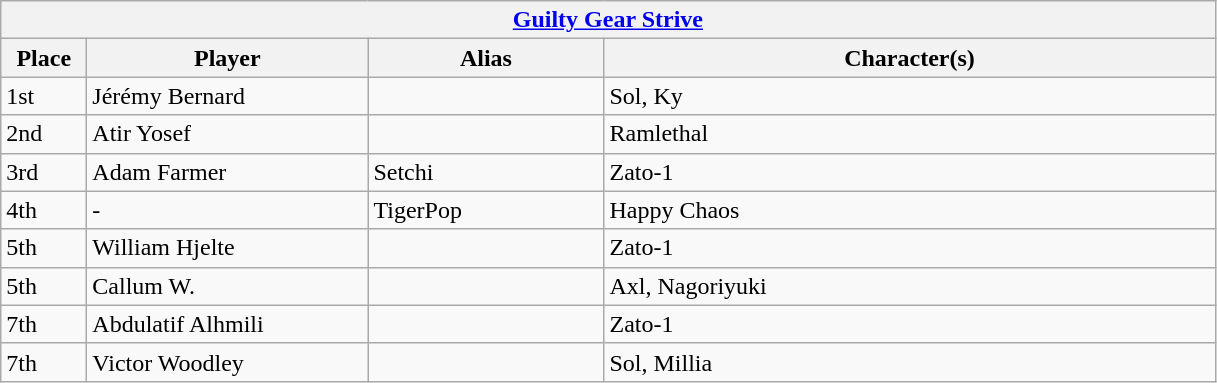<table class="wikitable">
<tr>
<th colspan="4"><a href='#'>Guilty Gear Strive</a></th>
</tr>
<tr>
<th style="width:50px;">Place</th>
<th style="width:180px;">Player</th>
<th style="width:150px;">Alias</th>
<th style="width:300px;">Character(s)</th>
</tr>
<tr>
<td>1st</td>
<td> Jérémy Bernard</td>
<td></td>
<td>Sol, Ky</td>
</tr>
<tr>
<td>2nd</td>
<td> Atir Yosef</td>
<td></td>
<td style="width:300pt;">Ramlethal</td>
</tr>
<tr>
<td>3rd</td>
<td> Adam Farmer</td>
<td>Setchi</td>
<td>Zato-1</td>
</tr>
<tr>
<td>4th</td>
<td> -</td>
<td>TigerPop</td>
<td>Happy Chaos</td>
</tr>
<tr>
<td>5th</td>
<td> William Hjelte</td>
<td></td>
<td>Zato-1</td>
</tr>
<tr>
<td>5th</td>
<td> Callum W.</td>
<td></td>
<td>Axl, Nagoriyuki</td>
</tr>
<tr>
<td>7th</td>
<td> Abdulatif Alhmili</td>
<td></td>
<td>Zato-1</td>
</tr>
<tr>
<td>7th</td>
<td> Victor Woodley</td>
<td></td>
<td>Sol, Millia</td>
</tr>
</table>
